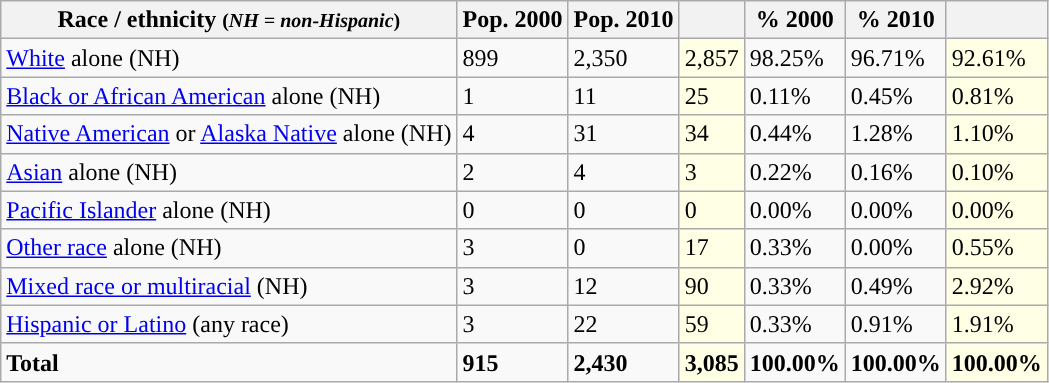<table class="wikitable">
<tr>
<th>Race / ethnicity <small>(<em>NH = non-Hispanic</em>)</small></th>
<th>Pop. 2000</th>
<th>Pop. 2010</th>
<th></th>
<th>% 2000</th>
<th>% 2010</th>
<th></th>
</tr>
<tr>
<td><a href='#'>White</a> alone (NH)</td>
<td>899</td>
<td>2,350</td>
<td style='background: #ffffe6;'>2,857</td>
<td>98.25%</td>
<td>96.71%</td>
<td style='background: #ffffe6;'>92.61%</td>
</tr>
<tr>
<td><a href='#'>Black or African American</a> alone (NH)</td>
<td>1</td>
<td>11</td>
<td style='background: #ffffe6;'>25</td>
<td>0.11%</td>
<td>0.45%</td>
<td style='background: #ffffe6;'>0.81%</td>
</tr>
<tr>
<td><a href='#'>Native American</a> or <a href='#'>Alaska Native</a> alone (NH)</td>
<td>4</td>
<td>31</td>
<td style='background: #ffffe6;'>34</td>
<td>0.44%</td>
<td>1.28%</td>
<td style='background: #ffffe6;'>1.10%</td>
</tr>
<tr>
<td><a href='#'>Asian</a> alone (NH)</td>
<td>2</td>
<td>4</td>
<td style='background: #ffffe6;'>3</td>
<td>0.22%</td>
<td>0.16%</td>
<td style='background: #ffffe6;'>0.10%</td>
</tr>
<tr>
<td><a href='#'>Pacific Islander</a> alone (NH)</td>
<td>0</td>
<td>0</td>
<td style='background: #ffffe6;'>0</td>
<td>0.00%</td>
<td>0.00%</td>
<td style='background: #ffffe6;'>0.00%</td>
</tr>
<tr>
<td><a href='#'>Other race</a> alone (NH)</td>
<td>3</td>
<td>0</td>
<td style='background: #ffffe6;'>17</td>
<td>0.33%</td>
<td>0.00%</td>
<td style='background: #ffffe6;'>0.55%</td>
</tr>
<tr>
<td><a href='#'>Mixed race or multiracial</a> (NH)</td>
<td>3</td>
<td>12</td>
<td style='background: #ffffe6;'>90</td>
<td>0.33%</td>
<td>0.49%</td>
<td style='background: #ffffe6;'>2.92%</td>
</tr>
<tr>
<td><a href='#'>Hispanic or Latino</a> (any race)</td>
<td>3</td>
<td>22</td>
<td style='background: #ffffe6;'>59</td>
<td>0.33%</td>
<td>0.91%</td>
<td style='background: #ffffe6;'>1.91%</td>
</tr>
<tr>
<td><strong>Total</strong></td>
<td><strong>915</strong></td>
<td><strong>2,430</strong></td>
<td style='background: #ffffe6;'><strong>3,085</strong></td>
<td><strong>100.00%</strong></td>
<td><strong>100.00%</strong></td>
<td style='background: #ffffe6;'><strong>100.00%</strong></td>
</tr>
</table>
